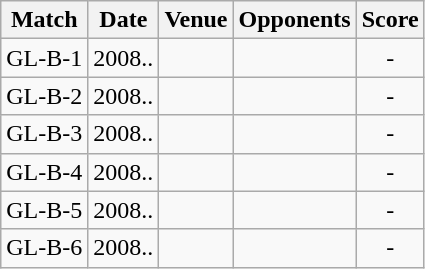<table class="wikitable" style="text-align:center;">
<tr>
<th>Match</th>
<th>Date</th>
<th>Venue</th>
<th>Opponents</th>
<th>Score</th>
</tr>
<tr>
<td>GL-B-1</td>
<td>2008..</td>
<td></td>
<td></td>
<td>-</td>
</tr>
<tr>
<td>GL-B-2</td>
<td>2008..</td>
<td></td>
<td></td>
<td>-</td>
</tr>
<tr>
<td>GL-B-3</td>
<td>2008..</td>
<td></td>
<td></td>
<td>-</td>
</tr>
<tr>
<td>GL-B-4</td>
<td>2008..</td>
<td></td>
<td></td>
<td>-</td>
</tr>
<tr>
<td>GL-B-5</td>
<td>2008..</td>
<td></td>
<td></td>
<td>-</td>
</tr>
<tr>
<td>GL-B-6</td>
<td>2008..</td>
<td></td>
<td></td>
<td>-</td>
</tr>
</table>
